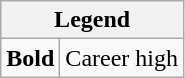<table class="wikitable mw-collapsible mw-collapsed">
<tr>
<th colspan="2">Legend</th>
</tr>
<tr>
<td><strong>Bold</strong></td>
<td>Career high</td>
</tr>
</table>
